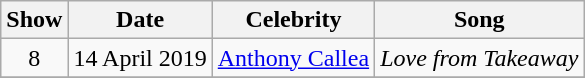<table class="wikitable" style="text-align:center">
<tr>
<th>Show</th>
<th>Date</th>
<th>Celebrity</th>
<th>Song</th>
</tr>
<tr>
<td>8</td>
<td>14 April 2019</td>
<td><a href='#'>Anthony Callea</a></td>
<td><em>Love from Takeaway</em></td>
</tr>
<tr>
</tr>
</table>
